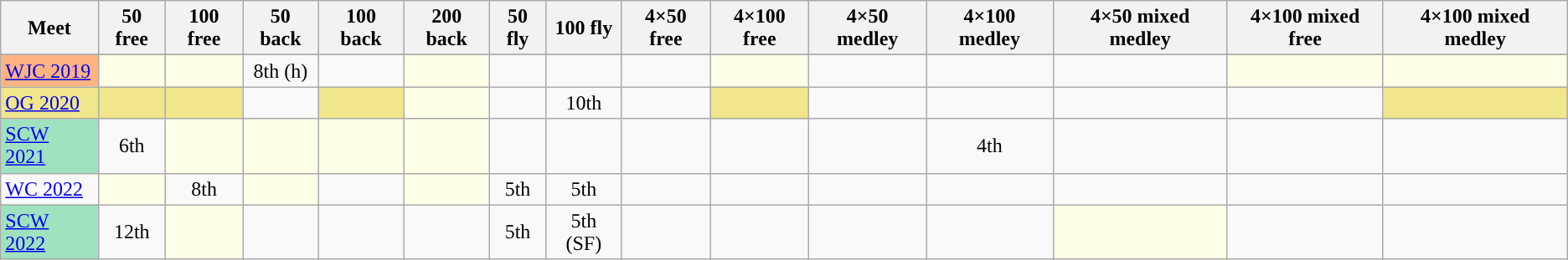<table class="sortable wikitable">
<tr>
<th>Meet</th>
<th class="unsortable">50 free</th>
<th class="unsortable">100 free</th>
<th class="unsortable">50 back</th>
<th class="unsortable">100 back</th>
<th class="unsortable">200 back</th>
<th class="unsortable">50 fly</th>
<th class="unsortable">100 fly</th>
<th class="unsortable">4×50 free</th>
<th class="unsortable">4×100 free</th>
<th class="unsortable">4×50 medley</th>
<th class="unsortable">4×100 medley</th>
<th class="unsortable">4×50 mixed medley</th>
<th class="unsortable">4×100 mixed free</th>
<th class="unsortable">4×100 mixed medley</th>
</tr>
<tr>
</tr>
<tr>
<td style="background:#ffb380"><a href='#'>WJC 2019</a></td>
<td style="background:#fdffe7"></td>
<td style="background:#fdffe7"></td>
<td align="center">8th (h)</td>
<td align="center"></td>
<td style="background:#fdffe7"></td>
<td align="center"></td>
<td align="center"></td>
<td></td>
<td style="background:#fdffe7"></td>
<td></td>
<td align="center"></td>
<td></td>
<td style="background:#fdffe7"></td>
<td style="background:#fdffe7"></td>
</tr>
<tr>
<td style="background:#f0e68c"><a href='#'>OG 2020</a></td>
<td style="background:#f0e68c"></td>
<td style="background:#f0e68c"></td>
<td></td>
<td style="background:#f0e68c"></td>
<td style="background:#fdffe7"></td>
<td></td>
<td align="center">10th</td>
<td></td>
<td style="background:#f0e68c"></td>
<td></td>
<td align="center"></td>
<td></td>
<td></td>
<td style="background:#f0e68c"></td>
</tr>
<tr>
<td style="background:#9fe2bf"><a href='#'>SCW 2021</a></td>
<td align="center">6th</td>
<td style="background:#fdffe7"></td>
<td style="background:#fdffe7"></td>
<td style="background:#fdffe7"></td>
<td style="background:#fdffe7"></td>
<td align="center"></td>
<td align="center"></td>
<td align="center"></td>
<td align="center"></td>
<td align="center"></td>
<td align="center">4th</td>
<td align="center"></td>
<td></td>
<td></td>
</tr>
<tr>
<td><a href='#'>WC 2022</a></td>
<td style="background:#fdffe7"></td>
<td align="center">8th</td>
<td style="background:#fdffe7"></td>
<td align="center"></td>
<td style="background:#fdffe7"></td>
<td align="center">5th</td>
<td align="center">5th</td>
<td></td>
<td align="center"></td>
<td></td>
<td align="center"></td>
<td></td>
<td align="center"></td>
<td align="center"></td>
</tr>
<tr>
<td style="background:#9fe2bf"><a href='#'>SCW 2022</a></td>
<td align="center">12th</td>
<td style="background:#fdffe7"></td>
<td align="center"></td>
<td align="center"></td>
<td align="center"></td>
<td align="center">5th</td>
<td align="center">5th (SF)</td>
<td align="center"></td>
<td align="center"></td>
<td align="center"></td>
<td align="center"></td>
<td style="background:#fdffe7"></td>
<td></td>
<td></td>
</tr>
</table>
